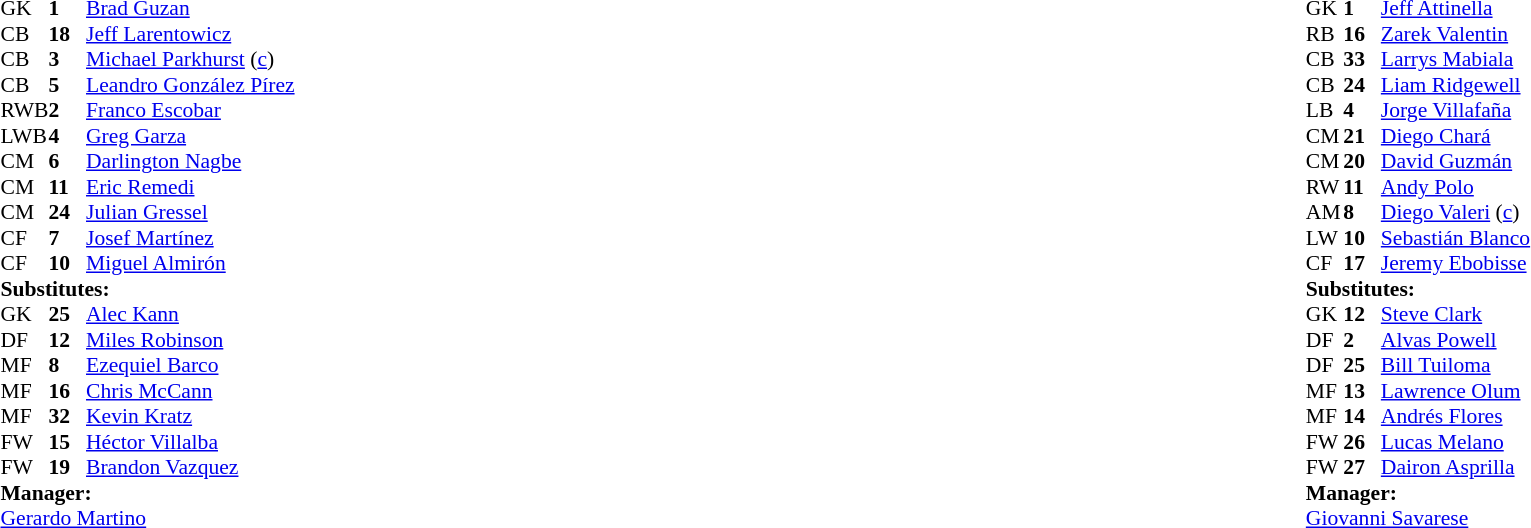<table width="100%">
<tr>
<td valign="top" width="40%"><br><table style="font-size:90%" cellspacing="0" cellpadding="0">
<tr>
<th width=25></th>
<th width=25></th>
</tr>
<tr>
<td>GK</td>
<td><strong>1</strong></td>
<td> <a href='#'>Brad Guzan</a></td>
</tr>
<tr>
<td>CB</td>
<td><strong>18</strong></td>
<td> <a href='#'>Jeff Larentowicz</a></td>
</tr>
<tr>
<td>CB</td>
<td><strong>3</strong></td>
<td> <a href='#'>Michael Parkhurst</a> (<a href='#'>c</a>)</td>
</tr>
<tr>
<td>CB</td>
<td><strong>5</strong></td>
<td> <a href='#'>Leandro González Pírez</a></td>
</tr>
<tr>
<td>RWB</td>
<td><strong>2</strong></td>
<td> <a href='#'>Franco Escobar</a></td>
</tr>
<tr>
<td>LWB</td>
<td><strong>4</strong></td>
<td> <a href='#'>Greg Garza</a></td>
<td></td>
<td></td>
</tr>
<tr>
<td>CM</td>
<td><strong>6</strong></td>
<td> <a href='#'>Darlington Nagbe</a></td>
</tr>
<tr>
<td>CM</td>
<td><strong>11</strong></td>
<td> <a href='#'>Eric Remedi</a></td>
</tr>
<tr>
<td>CM</td>
<td><strong>24</strong></td>
<td> <a href='#'>Julian Gressel</a></td>
</tr>
<tr>
<td>CF</td>
<td><strong>7</strong></td>
<td> <a href='#'>Josef Martínez</a></td>
<td></td>
<td></td>
</tr>
<tr>
<td>CF</td>
<td><strong>10</strong></td>
<td> <a href='#'>Miguel Almirón</a></td>
<td></td>
<td></td>
</tr>
<tr>
<td colspan=3><strong>Substitutes:</strong></td>
</tr>
<tr>
<td>GK</td>
<td><strong>25</strong></td>
<td> <a href='#'>Alec Kann</a></td>
</tr>
<tr>
<td>DF</td>
<td><strong>12</strong></td>
<td> <a href='#'>Miles Robinson</a></td>
</tr>
<tr>
<td>MF</td>
<td><strong>8</strong></td>
<td> <a href='#'>Ezequiel Barco</a></td>
<td></td>
<td></td>
</tr>
<tr>
<td>MF</td>
<td><strong>16</strong></td>
<td> <a href='#'>Chris McCann</a></td>
<td></td>
<td></td>
</tr>
<tr>
<td>MF</td>
<td><strong>32</strong></td>
<td> <a href='#'>Kevin Kratz</a></td>
</tr>
<tr>
<td>FW</td>
<td><strong>15</strong></td>
<td> <a href='#'>Héctor Villalba</a></td>
<td></td>
<td></td>
</tr>
<tr>
<td>FW</td>
<td><strong>19</strong></td>
<td> <a href='#'>Brandon Vazquez</a></td>
</tr>
<tr>
<td colspan=3><strong>Manager:</strong></td>
</tr>
<tr>
<td colspan=3> <a href='#'>Gerardo Martino</a></td>
</tr>
</table>
</td>
<td valign="top"></td>
<td valign="top" width="50%"><br><table style="font-size:90%; margin:auto" cellspacing="0" cellpadding="0">
<tr>
<th width=25></th>
<th width=25></th>
</tr>
<tr>
<td>GK</td>
<td><strong>1</strong></td>
<td> <a href='#'>Jeff Attinella</a></td>
</tr>
<tr>
<td>RB</td>
<td><strong>16</strong></td>
<td> <a href='#'>Zarek Valentin</a></td>
</tr>
<tr>
<td>CB</td>
<td><strong>33</strong></td>
<td> <a href='#'>Larrys Mabiala</a></td>
</tr>
<tr>
<td>CB</td>
<td><strong>24</strong></td>
<td> <a href='#'>Liam Ridgewell</a></td>
</tr>
<tr>
<td>LB</td>
<td><strong>4</strong></td>
<td> <a href='#'>Jorge Villafaña</a></td>
</tr>
<tr>
<td>CM</td>
<td><strong>21</strong></td>
<td> <a href='#'>Diego Chará</a></td>
<td></td>
</tr>
<tr>
<td>CM</td>
<td><strong>20</strong></td>
<td> <a href='#'>David Guzmán</a></td>
<td></td>
<td></td>
</tr>
<tr>
<td>RW</td>
<td><strong>11</strong></td>
<td> <a href='#'>Andy Polo</a></td>
<td></td>
<td></td>
</tr>
<tr>
<td>AM</td>
<td><strong>8</strong></td>
<td> <a href='#'>Diego Valeri</a> (<a href='#'>c</a>)</td>
</tr>
<tr>
<td>LW</td>
<td><strong>10</strong></td>
<td> <a href='#'>Sebastián Blanco</a></td>
</tr>
<tr>
<td>CF</td>
<td><strong>17</strong></td>
<td> <a href='#'>Jeremy Ebobisse</a></td>
<td></td>
<td></td>
</tr>
<tr>
<td colspan=3><strong>Substitutes:</strong></td>
</tr>
<tr>
<td>GK</td>
<td><strong>12</strong></td>
<td> <a href='#'>Steve Clark</a></td>
</tr>
<tr>
<td>DF</td>
<td><strong>2</strong></td>
<td> <a href='#'>Alvas Powell</a></td>
<td></td>
<td></td>
</tr>
<tr>
<td>DF</td>
<td><strong>25</strong></td>
<td> <a href='#'>Bill Tuiloma</a></td>
</tr>
<tr>
<td>MF</td>
<td><strong>13</strong></td>
<td> <a href='#'>Lawrence Olum</a></td>
</tr>
<tr>
<td>MF</td>
<td><strong>14</strong></td>
<td> <a href='#'>Andrés Flores</a></td>
</tr>
<tr>
<td>FW</td>
<td><strong>26</strong></td>
<td> <a href='#'>Lucas Melano</a></td>
<td></td>
<td></td>
</tr>
<tr>
<td>FW</td>
<td><strong>27</strong></td>
<td> <a href='#'>Dairon Asprilla</a></td>
<td></td>
<td></td>
</tr>
<tr>
<td colspan=3><strong>Manager:</strong></td>
</tr>
<tr>
<td colspan=3> <a href='#'>Giovanni Savarese</a></td>
</tr>
</table>
</td>
</tr>
</table>
